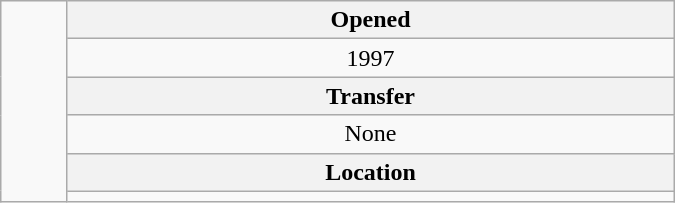<table class=wikitable style="text-align: center; width: 450px; float:right">
<tr>
<td rowspan="6"></td>
<th>Opened</th>
</tr>
<tr>
<td>1997</td>
</tr>
<tr>
<th>Transfer</th>
</tr>
<tr>
<td>None</td>
</tr>
<tr>
<th>Location</th>
</tr>
<tr>
<td></td>
</tr>
</table>
